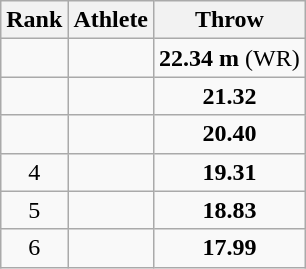<table class=wikitable style="text-align:center;">
<tr>
<th>Rank</th>
<th>Athlete</th>
<th>Throw</th>
</tr>
<tr>
<td></td>
<td align=left></td>
<td><strong>22.34 m</strong> (WR)</td>
</tr>
<tr>
<td></td>
<td align=left></td>
<td><strong>21.32</strong></td>
</tr>
<tr>
<td></td>
<td align=left></td>
<td><strong>20.40</strong></td>
</tr>
<tr>
<td>4</td>
<td align=left></td>
<td><strong>19.31</strong></td>
</tr>
<tr>
<td>5</td>
<td align=left></td>
<td><strong>18.83</strong></td>
</tr>
<tr>
<td>6</td>
<td align=left></td>
<td><strong>17.99</strong></td>
</tr>
</table>
